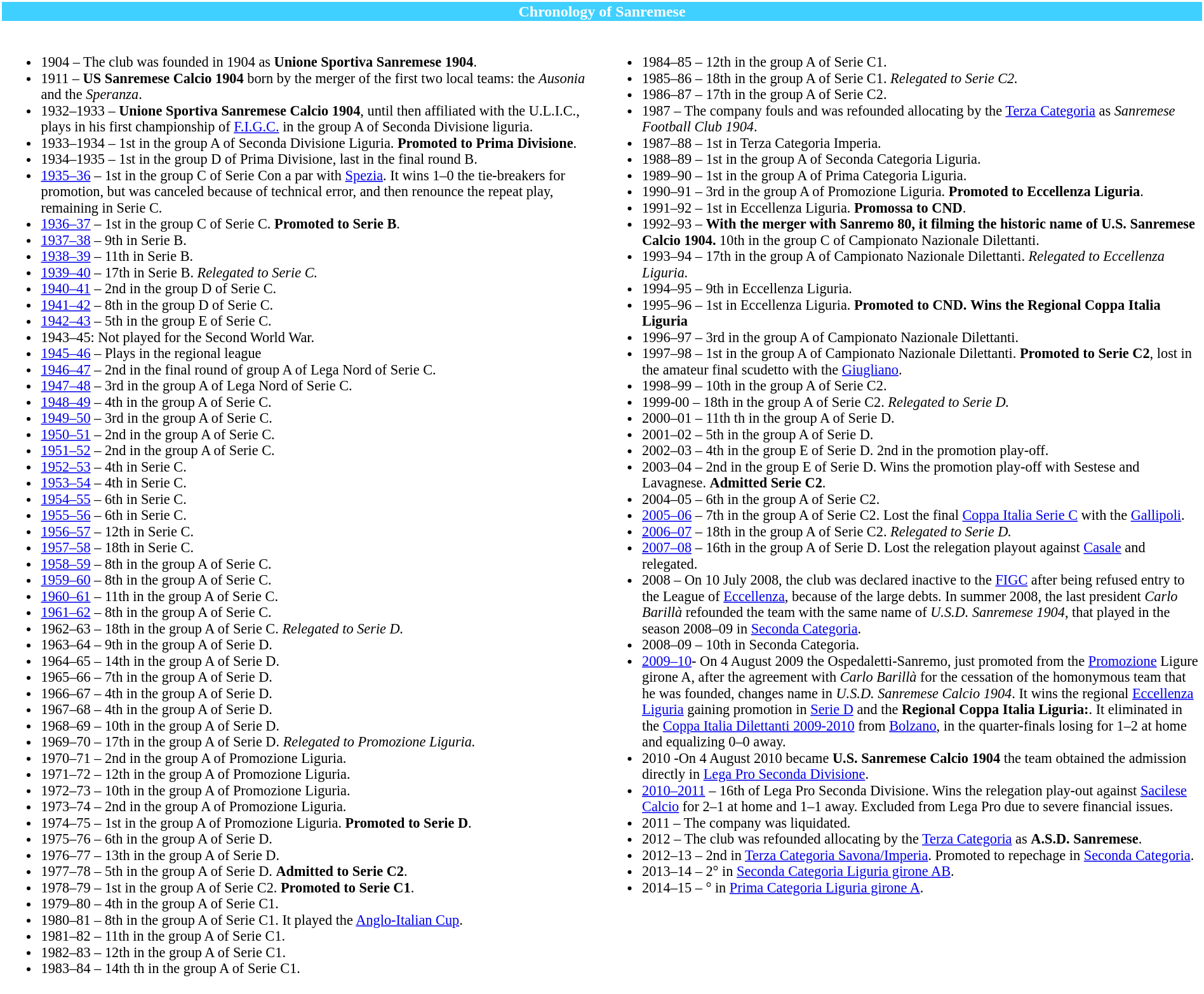<table class="toccolours" style="background:white">
<tr>
<th colspan="2" style="text-align:center; background:#40d0ff;color:white">Chronology of Sanremese</th>
</tr>
<tr style="font-size:93%">
<td valign="top"><br><ul><li>1904 – The club was founded in 1904 as <strong>Unione Sportiva Sanremese 1904</strong>.</li><li>1911 – <strong>US Sanremese Calcio 1904</strong> born by the merger of the first two local teams: the <em>Ausonia</em> and the <em>Speranza</em>.</li><li>1932–1933 – <strong>Unione Sportiva Sanremese Calcio 1904</strong>, until then affiliated with the U.L.I.C., plays in his first championship of <a href='#'>F.I.G.C.</a> in the group A of Seconda Divisione liguria.</li><li>1933–1934 – 1st in the group A of Seconda Divisione Liguria. <strong>Promoted to Prima Divisione</strong>.</li><li>1934–1935 – 1st in the group D of Prima Divisione, last in the final round B.</li><li><a href='#'>1935–36</a> – 1st in the group C of Serie Con a par with <a href='#'>Spezia</a>. It wins 1–0 the tie-breakers for promotion, but was canceled because of technical error, and then renounce the repeat play, remaining in Serie C.</li><li><a href='#'>1936–37</a> – 1st in the group C of Serie C. <strong>Promoted to Serie B</strong>.</li><li><a href='#'>1937–38</a> – 9th in Serie B.</li><li><a href='#'>1938–39</a> – 11th in Serie B.</li><li><a href='#'>1939–40</a> – 17th in Serie B. <em>Relegated to Serie C.</em></li><li><a href='#'>1940–41</a> – 2nd in the group D of Serie C.</li><li><a href='#'>1941–42</a> – 8th in the group D of Serie C.</li><li><a href='#'>1942–43</a> – 5th in the group E of Serie C.</li><li>1943–45: Not played for the Second World War.</li><li><a href='#'>1945–46</a> – Plays in the regional league</li><li><a href='#'>1946–47</a> – 2nd in the final round of group A of Lega Nord of Serie C.</li><li><a href='#'>1947–48</a> – 3rd in the group A of Lega Nord of Serie C.</li><li><a href='#'>1948–49</a> – 4th in the group A of Serie C.</li><li><a href='#'>1949–50</a> – 3rd in the group A of Serie C.</li><li><a href='#'>1950–51</a> – 2nd in the group A of Serie C.</li><li><a href='#'>1951–52</a> – 2nd in the group A of Serie C.</li><li><a href='#'>1952–53</a> – 4th in Serie C.</li><li><a href='#'>1953–54</a> – 4th in Serie C.</li><li><a href='#'>1954–55</a> – 6th in Serie C.</li><li><a href='#'>1955–56</a> – 6th in Serie C.</li><li><a href='#'>1956–57</a> – 12th in Serie C.</li><li><a href='#'>1957–58</a> – 18th in Serie C.</li><li><a href='#'>1958–59</a> – 8th in the group A of Serie C.</li><li><a href='#'>1959–60</a> – 8th in the group A of Serie C.</li><li><a href='#'>1960–61</a> – 11th in the group A of Serie C.</li><li><a href='#'>1961–62</a> – 8th in the group A of Serie C.</li><li>1962–63 – 18th in the group A of Serie C. <em>Relegated to Serie D.</em></li><li>1963–64 – 9th in the group A of Serie D.</li><li>1964–65 – 14th in the group A of Serie D.</li><li>1965–66 – 7th in the group A of Serie D.</li><li>1966–67 – 4th in the group A of Serie D.</li><li>1967–68 – 4th in the group A of Serie D.</li><li>1968–69 – 10th in the group A of Serie D.</li><li>1969–70 – 17th in the group A of Serie D. <em>Relegated to Promozione Liguria.</em></li><li>1970–71 – 2nd in the group A of Promozione Liguria.</li><li>1971–72 – 12th in the group A of Promozione Liguria.</li><li>1972–73 – 10th in the group A of Promozione Liguria.</li><li>1973–74 – 2nd in the group A of Promozione Liguria.</li><li>1974–75 – 1st in the group A of Promozione Liguria. <strong>Promoted to Serie D</strong>.</li><li>1975–76 – 6th in the group A of Serie D.</li><li>1976–77 – 13th in the group A of Serie D.</li><li>1977–78 – 5th in the group A of Serie D. <strong>Admitted to Serie C2</strong>.</li><li>1978–79 – 1st in the group A of Serie C2. <strong>Promoted to Serie C1</strong>.</li><li>1979–80 – 4th in the group A of Serie C1.</li><li>1980–81 – 8th in the group A of Serie C1. It played the <a href='#'>Anglo-Italian Cup</a>.</li><li>1981–82 – 11th in the group A of Serie C1.</li><li>1982–83 – 12th in the group A of Serie C1.</li><li>1983–84 – 14th th in the group A of Serie C1.</li></ul></td>
<td style="vertical-align:top; width:50%;"><br><ul><li>1984–85 – 12th in the group A of Serie C1.</li><li>1985–86 – 18th in the group A of Serie C1. <em>Relegated to Serie C2.</em></li><li>1986–87 – 17th in the group A of Serie C2.</li><li>1987 – The company fouls and was refounded allocating by the <a href='#'>Terza Categoria</a> as <em>Sanremese Football Club 1904</em>.</li><li>1987–88 – 1st in Terza Categoria Imperia.</li><li>1988–89 – 1st in the group A of Seconda Categoria Liguria.</li><li>1989–90 – 1st in the group A of Prima Categoria Liguria.</li><li>1990–91 – 3rd in the group A of Promozione Liguria. <strong>Promoted to Eccellenza Liguria</strong>.</li><li>1991–92 – 1st in Eccellenza Liguria. <strong>Promossa to CND</strong>.</li><li>1992–93 – <strong>With the merger with Sanremo 80, it filming the historic name of U.S. Sanremese Calcio 1904.</strong> 10th in the group C of Campionato Nazionale Dilettanti.</li><li>1993–94 – 17th in the group A of Campionato Nazionale Dilettanti. <em>Relegated to Eccellenza Liguria.</em></li><li>1994–95 – 9th in Eccellenza Liguria.</li><li>1995–96 – 1st in Eccellenza Liguria. <strong>Promoted to CND.</strong> <strong>Wins the Regional Coppa Italia Liguria</strong></li><li>1996–97 – 3rd in the group A of Campionato Nazionale Dilettanti.</li><li>1997–98 – 1st in the group A of Campionato Nazionale Dilettanti. <strong>Promoted to Serie C2</strong>, lost in the amateur final scudetto with the <a href='#'>Giugliano</a>.</li><li>1998–99 – 10th in the group A of Serie C2.</li><li>1999-00 – 18th in the group A of Serie C2. <em>Relegated to Serie D.</em></li><li>2000–01 – 11th th in the group A of Serie D.</li><li>2001–02 – 5th in the group A of Serie D.</li><li>2002–03 – 4th in the group E of Serie D. 2nd in the promotion play-off.</li><li>2003–04 – 2nd in the group E of Serie D. Wins the promotion play-off with Sestese and Lavagnese. <strong>Admitted Serie C2</strong>.</li><li>2004–05 – 6th in the group A of Serie C2.</li><li><a href='#'>2005–06</a> – 7th in the group A of Serie C2. Lost the final <a href='#'>Coppa Italia Serie C</a> with the <a href='#'>Gallipoli</a>.</li><li><a href='#'>2006–07</a> – 18th in the group A of Serie C2. <em>Relegated to Serie D.</em></li><li><a href='#'>2007–08</a> – 16th in the group A of Serie D. Lost the relegation playout against <a href='#'>Casale</a> and relegated.</li><li>2008 – On 10 July 2008, the club was declared inactive to the <a href='#'>FIGC</a> after being refused entry to the League of <a href='#'>Eccellenza</a>, because of the large debts. In summer 2008, the last president <em>Carlo Barillà</em> refounded the team with the same name of <em>U.S.D. Sanremese 1904</em>, that played in the season 2008–09 in <a href='#'>Seconda Categoria</a>.</li><li>2008–09 – 10th in Seconda Categoria.</li><li><a href='#'>2009–10</a>- On 4 August 2009 the Ospedaletti-Sanremo, just promoted from the <a href='#'>Promozione</a> Ligure girone A, after the agreement with <em>Carlo Barillà</em> for the cessation of the homonymous team that he was founded, changes name in <em>U.S.D. Sanremese Calcio 1904</em>. It wins the regional <a href='#'>Eccellenza Liguria</a> gaining promotion in <a href='#'>Serie D</a> and the <strong>Regional Coppa Italia Liguria:</strong>. It eliminated in the <a href='#'>Coppa Italia Dilettanti 2009-2010</a> from <a href='#'>Bolzano</a>, in the quarter-finals losing for 1–2 at home and equalizing 0–0 away.</li><li>2010 -On 4 August 2010 became <strong>U.S. Sanremese Calcio 1904</strong> the team obtained the admission directly in <a href='#'>Lega Pro Seconda Divisione</a>.</li><li><a href='#'>2010–2011</a> – 16th of Lega Pro Seconda Divisione. Wins the relegation play-out against <a href='#'>Sacilese Calcio</a> for 2–1 at home and 1–1 away. Excluded from Lega Pro due to severe financial issues.</li><li>2011 – The company was liquidated.</li><li>2012 – The club was refounded allocating by the <a href='#'>Terza Categoria</a> as <strong>A.S.D. Sanremese</strong>.</li><li>2012–13 – 2nd in <a href='#'>Terza Categoria Savona/Imperia</a>. Promoted to repechage in <a href='#'>Seconda Categoria</a>.</li><li>2013–14 – 2° in <a href='#'>Seconda Categoria Liguria girone AB</a>.</li><li>2014–15 – ° in <a href='#'>Prima Categoria Liguria girone A</a>.</li></ul></td>
</tr>
</table>
